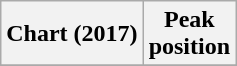<table class="wikitable sortable plainrowheaders" style="text-align:center">
<tr>
<th scope="col">Chart (2017)</th>
<th scope="col">Peak<br>position</th>
</tr>
<tr>
</tr>
</table>
